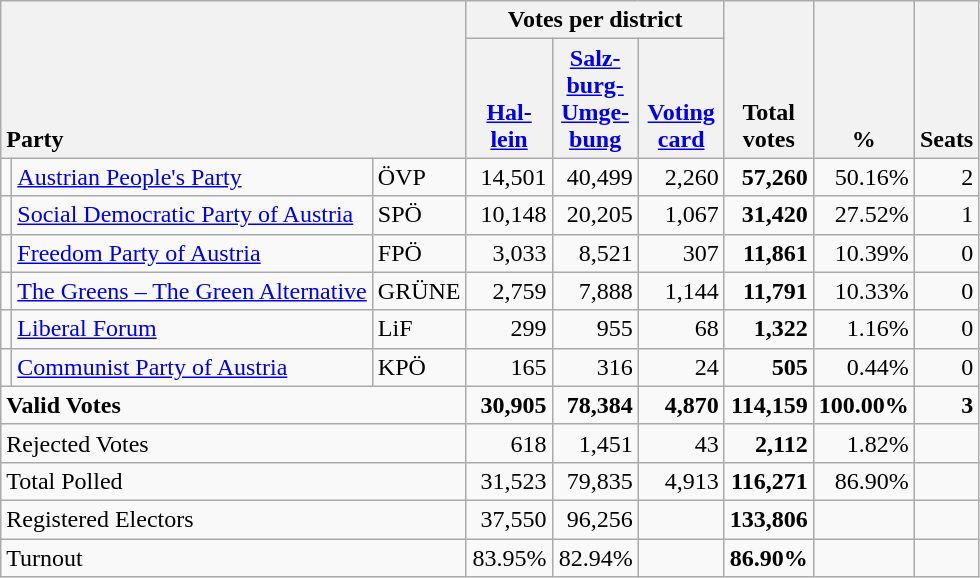<table class="wikitable" border="1" style="text-align:right;">
<tr>
<th style="text-align:left;" valign=bottom rowspan=2 colspan=3>Party</th>
<th colspan=3>Votes per district</th>
<th align=center valign=bottom rowspan=2 width="50">Total<br>votes</th>
<th align=center valign=bottom rowspan=2 width="50">%</th>
<th align=center valign=bottom rowspan=2>Seats</th>
</tr>
<tr>
<th align=center valign=bottom width="50"><a href='#'>Hal-<br>lein</a></th>
<th align=center valign=bottom width="50"><a href='#'>Salz-<br>burg-<br>Umge-<br>bung</a></th>
<th align=center valign=bottom width="50"><a href='#'>Voting<br>card</a></th>
</tr>
<tr>
<td></td>
<td align=left><a href='#'>Austrian People's Party</a></td>
<td align=left>ÖVP</td>
<td>14,501</td>
<td>40,499</td>
<td>2,260</td>
<td><strong>57,260</strong></td>
<td>50.16%</td>
<td>2</td>
</tr>
<tr>
<td></td>
<td align=left><a href='#'>Social Democratic Party of Austria</a></td>
<td align=left>SPÖ</td>
<td>10,148</td>
<td>20,205</td>
<td>1,067</td>
<td><strong>31,420</strong></td>
<td>27.52%</td>
<td>1</td>
</tr>
<tr>
<td></td>
<td align=left><a href='#'>Freedom Party of Austria</a></td>
<td align=left>FPÖ</td>
<td>3,033</td>
<td>8,521</td>
<td>307</td>
<td><strong>11,861</strong></td>
<td>10.39%</td>
<td>0</td>
</tr>
<tr>
<td></td>
<td align=left style="white-space: nowrap;"><a href='#'>The Greens – The Green Alternative</a></td>
<td align=left>GRÜNE</td>
<td>2,759</td>
<td>7,888</td>
<td>1,144</td>
<td><strong>11,791</strong></td>
<td>10.33%</td>
<td>0</td>
</tr>
<tr>
<td></td>
<td align=left><a href='#'>Liberal Forum</a></td>
<td align=left>LiF</td>
<td>299</td>
<td>955</td>
<td>68</td>
<td><strong>1,322</strong></td>
<td>1.16%</td>
<td>0</td>
</tr>
<tr>
<td></td>
<td align=left><a href='#'>Communist Party of Austria</a></td>
<td align=left>KPÖ</td>
<td>165</td>
<td>316</td>
<td>24</td>
<td><strong>505</strong></td>
<td>0.44%</td>
<td>0</td>
</tr>
<tr style="font-weight:bold">
<td align=left colspan=3>Valid Votes</td>
<td>30,905</td>
<td>78,384</td>
<td>4,870</td>
<td>114,159</td>
<td>100.00%</td>
<td>3</td>
</tr>
<tr>
<td align=left colspan=3>Rejected Votes</td>
<td>618</td>
<td>1,451</td>
<td>43</td>
<td><strong>2,112</strong></td>
<td>1.82%</td>
<td></td>
</tr>
<tr>
<td align=left colspan=3>Total Polled</td>
<td>31,523</td>
<td>79,835</td>
<td>4,913</td>
<td><strong>116,271</strong></td>
<td>86.90%</td>
<td></td>
</tr>
<tr>
<td align=left colspan=3>Registered Electors</td>
<td>37,550</td>
<td>96,256</td>
<td></td>
<td><strong>133,806</strong></td>
<td></td>
<td></td>
</tr>
<tr>
<td align=left colspan=3>Turnout</td>
<td>83.95%</td>
<td>82.94%</td>
<td></td>
<td><strong>86.90%</strong></td>
<td></td>
<td></td>
</tr>
</table>
